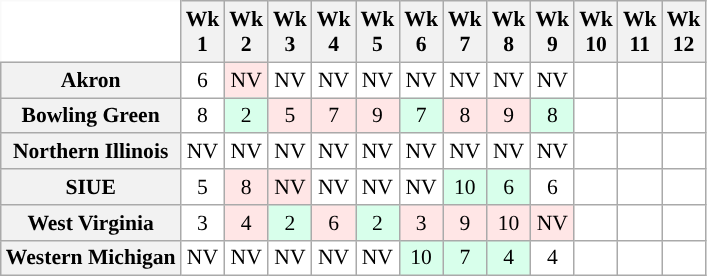<table class="wikitable" style="white-space:nowrap;font-size:90%;text-align:center;">
<tr>
<th style="background:white; border-top-style:hidden; border-left-style:hidden;"> </th>
<th>Wk<br> 1</th>
<th>Wk<br>2</th>
<th>Wk<br>3</th>
<th>Wk<br>4</th>
<th>Wk<br>5</th>
<th>Wk<br>6</th>
<th>Wk<br>7</th>
<th>Wk<br>8</th>
<th>Wk<br>9</th>
<th>Wk<br>10</th>
<th>Wk<br>11</th>
<th>Wk<br>12</th>
</tr>
<tr>
<th>Akron</th>
<td style="background:#FFF;">6</td>
<td style="background:#ffe6e6;">NV</td>
<td style="background:#FFF;">NV</td>
<td style="background:#FFF;">NV</td>
<td style="background:#FFF;">NV</td>
<td style="background:#FFF;">NV</td>
<td style="background:#FFF;">NV</td>
<td style="background:#FFF;">NV</td>
<td style="background:#FFF;">NV</td>
<td style="background:#FFF;"></td>
<td style="background:#FFF;"></td>
<td style="background:#FFF;"></td>
</tr>
<tr>
<th>Bowling Green</th>
<td style="background:#FFF;">8</td>
<td style="background:#d8ffeb;">2</td>
<td style="background:#ffe6e6;">5</td>
<td style="background:#ffe6e6;">7</td>
<td style="background:#ffe6e6;">9</td>
<td style="background:#d8ffeb;">7</td>
<td style="background:#ffe6e6;">8</td>
<td style="background:#ffe6e6;">9</td>
<td style="background:#d8ffeb;">8</td>
<td style="background:#FFF;"></td>
<td style="background:#FFF;"></td>
<td style="background:#FFF;"></td>
</tr>
<tr>
<th>Northern Illinois</th>
<td style="background:#FFF;">NV</td>
<td style="background:#FFF;">NV</td>
<td style="background:#FFF;">NV</td>
<td style="background:#FFF;">NV</td>
<td style="background:#FFF;">NV</td>
<td style="background:#FFF;">NV</td>
<td style="background:#FFF;">NV</td>
<td style="background:#FFF;">NV</td>
<td style="background:#FFF;">NV</td>
<td style="background:#FFF;"></td>
<td style="background:#FFF;"></td>
<td style="background:#FFF;"></td>
</tr>
<tr>
<th>SIUE</th>
<td style="background:#FFF;">5</td>
<td style="background:#ffe6e6;">8</td>
<td style="background:#ffe6e6;">NV</td>
<td style="background:#FFF;">NV</td>
<td style="background:#FFF;">NV</td>
<td style="background:#FFF;">NV</td>
<td style="background:#d8ffeb;">10</td>
<td style="background:#d8ffeb;">6</td>
<td style="background:#FFF;">6</td>
<td style="background:#FFF;"></td>
<td style="background:#FFF;"></td>
<td style="background:#FFF;"></td>
</tr>
<tr>
<th>West Virginia</th>
<td style="background:#FFF;">3</td>
<td style="background:#ffe6e6;">4</td>
<td style="background:#d8ffeb;">2</td>
<td style="background:#ffe6e6;">6</td>
<td style="background:#d8ffeb;">2</td>
<td style="background:#ffe6e6;">3</td>
<td style="background:#ffe6e6;">9</td>
<td style="background:#ffe6e6;">10</td>
<td style="background:#ffe6e6;">NV</td>
<td style="background:#FFF;"></td>
<td style="background:#FFF;"></td>
<td style="background:#FFF;"></td>
</tr>
<tr>
<th>Western Michigan</th>
<td style="background:#FFF;">NV</td>
<td style="background:#FFF;">NV</td>
<td style="background:#FFF;">NV</td>
<td style="background:#FFF;">NV</td>
<td style="background:#FFF;">NV</td>
<td style="background:#d8ffeb;">10</td>
<td style="background:#d8ffeb;">7</td>
<td style="background:#d8ffeb;">4</td>
<td style="background:#FFF;">4</td>
<td style="background:#FFF;"></td>
<td style="background:#FFF;"></td>
<td style="background:#FFF;"></td>
</tr>
</table>
